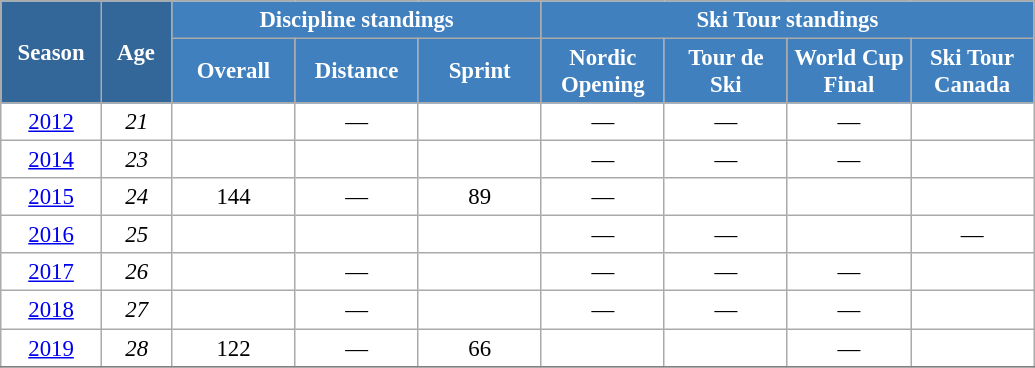<table class="wikitable" style="font-size:95%; text-align:center; border:grey solid 1px; border-collapse:collapse; background:#ffffff;">
<tr>
<th style="background-color:#369; color:white; width:60px;" rowspan="2"> Season </th>
<th style="background-color:#369; color:white; width:40px;" rowspan="2"> Age </th>
<th style="background-color:#4180be; color:white;" colspan="3">Discipline standings</th>
<th style="background-color:#4180be; color:white;" colspan="4">Ski Tour standings</th>
</tr>
<tr>
<th style="background-color:#4180be; color:white; width:75px;">Overall</th>
<th style="background-color:#4180be; color:white; width:75px;">Distance</th>
<th style="background-color:#4180be; color:white; width:75px;">Sprint</th>
<th style="background-color:#4180be; color:white; width:75px;">Nordic<br>Opening</th>
<th style="background-color:#4180be; color:white; width:75px;">Tour de<br>Ski</th>
<th style="background-color:#4180be; color:white; width:75px;">World Cup<br>Final</th>
<th style="background-color:#4180be; color:white; width:75px;">Ski Tour<br>Canada</th>
</tr>
<tr>
<td><a href='#'>2012</a></td>
<td><em>21</em></td>
<td></td>
<td>—</td>
<td></td>
<td>—</td>
<td>—</td>
<td>—</td>
<td></td>
</tr>
<tr>
<td><a href='#'>2014</a></td>
<td><em>23</em></td>
<td></td>
<td></td>
<td></td>
<td>—</td>
<td>—</td>
<td>—</td>
<td></td>
</tr>
<tr>
<td><a href='#'>2015</a></td>
<td><em>24</em></td>
<td>144</td>
<td>—</td>
<td>89</td>
<td>—</td>
<td></td>
<td></td>
<td></td>
</tr>
<tr>
<td><a href='#'>2016</a></td>
<td><em>25</em></td>
<td></td>
<td></td>
<td></td>
<td>—</td>
<td>—</td>
<td></td>
<td>—</td>
</tr>
<tr>
<td><a href='#'>2017</a></td>
<td><em>26</em></td>
<td></td>
<td>—</td>
<td></td>
<td>—</td>
<td>—</td>
<td>—</td>
<td></td>
</tr>
<tr>
<td><a href='#'>2018</a></td>
<td><em>27</em></td>
<td></td>
<td>—</td>
<td></td>
<td>—</td>
<td>—</td>
<td>—</td>
<td></td>
</tr>
<tr>
<td><a href='#'>2019</a></td>
<td><em>28</em></td>
<td>122</td>
<td>—</td>
<td>66</td>
<td></td>
<td></td>
<td>—</td>
<td></td>
</tr>
<tr>
</tr>
</table>
